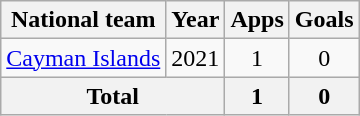<table class="wikitable" style="text-align:center">
<tr>
<th>National team</th>
<th>Year</th>
<th>Apps</th>
<th>Goals</th>
</tr>
<tr>
<td rowspan="1"><a href='#'>Cayman Islands</a></td>
<td>2021</td>
<td>1</td>
<td>0</td>
</tr>
<tr>
<th colspan=2>Total</th>
<th>1</th>
<th>0</th>
</tr>
</table>
